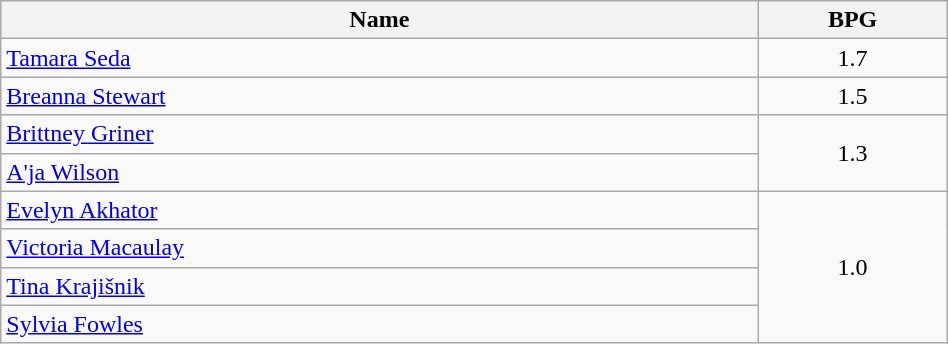<table class=wikitable width="50%">
<tr>
<th width="80%">Name</th>
<th width="20%">BPG</th>
</tr>
<tr>
<td> <a href='#'>Tamara Seda</a></td>
<td align=center>1.7</td>
</tr>
<tr>
<td> <a href='#'>Breanna Stewart</a></td>
<td align=center>1.5</td>
</tr>
<tr>
<td> <a href='#'>Brittney Griner</a></td>
<td align=center rowspan=2>1.3</td>
</tr>
<tr>
<td> <a href='#'>A'ja Wilson</a></td>
</tr>
<tr>
<td> <a href='#'>Evelyn Akhator</a></td>
<td align=center rowspan=4>1.0</td>
</tr>
<tr>
<td> <a href='#'>Victoria Macaulay</a></td>
</tr>
<tr>
<td> <a href='#'>Tina Krajišnik</a></td>
</tr>
<tr>
<td> <a href='#'>Sylvia Fowles</a></td>
</tr>
</table>
